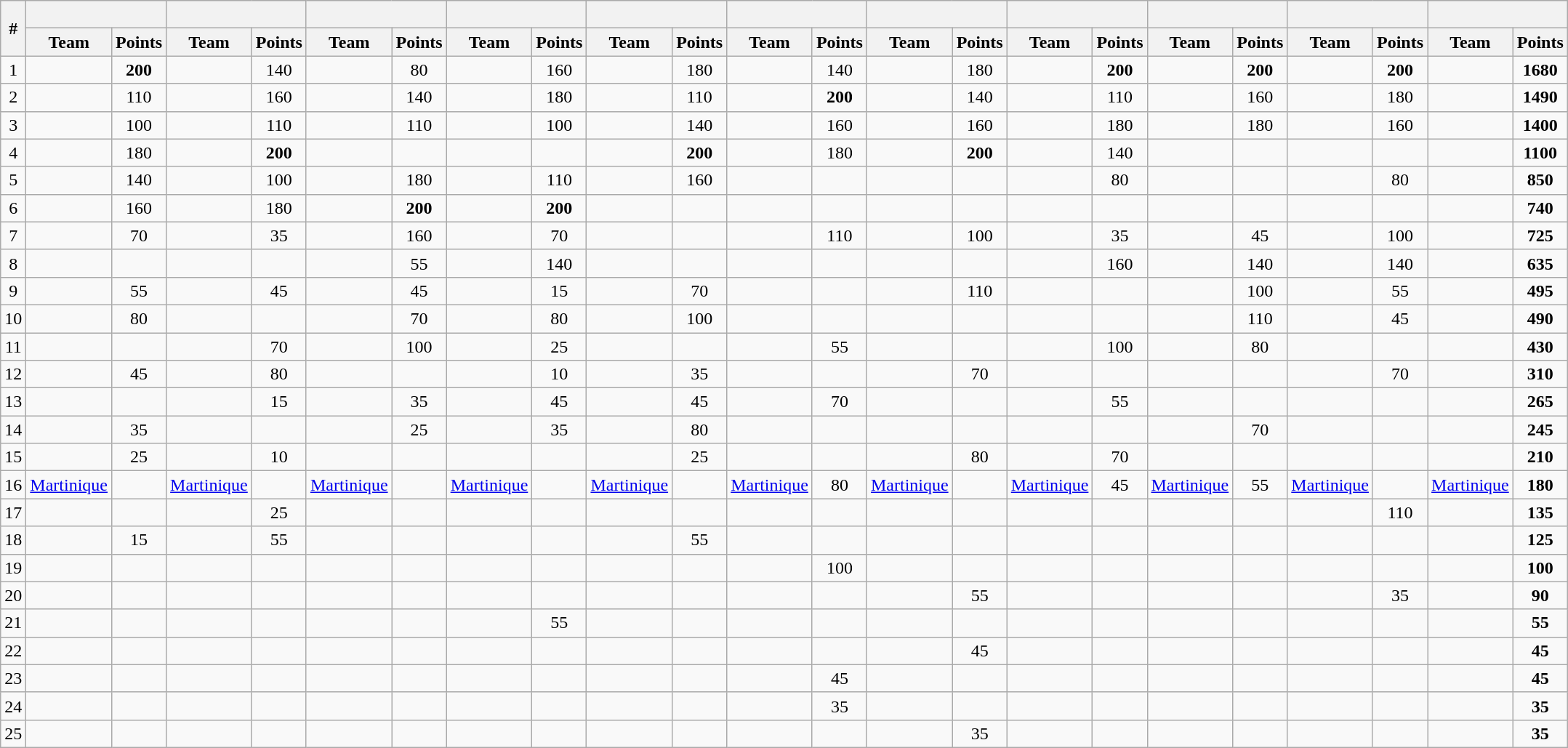<table class=wikitable style="text-align:center;" width=100%>
<tr>
<th rowspan=2 width=5%>#</th>
<th colspan=2><br></th>
<th colspan=2></th>
<th colspan=2></th>
<th colspan=2><br></th>
<th colspan=2><br></th>
<th colspan=2><br></th>
<th colspan=2></th>
<th colspan=2><br></th>
<th colspan=2><br></th>
<th colspan=2><br></th>
<th colspan=2></th>
</tr>
<tr>
<th>Team</th>
<th>Points</th>
<th>Team</th>
<th>Points</th>
<th>Team</th>
<th>Points</th>
<th>Team</th>
<th>Points</th>
<th>Team</th>
<th>Points</th>
<th>Team</th>
<th>Points</th>
<th>Team</th>
<th>Points</th>
<th>Team</th>
<th>Points</th>
<th>Team</th>
<th>Points</th>
<th>Team</th>
<th>Points</th>
<th>Team</th>
<th>Points</th>
</tr>
<tr>
<td>1</td>
<td></td>
<td><strong>200</strong></td>
<td></td>
<td>140</td>
<td></td>
<td>80</td>
<td></td>
<td>160</td>
<td></td>
<td>180</td>
<td></td>
<td>140</td>
<td></td>
<td>180</td>
<td></td>
<td><strong>200</strong></td>
<td></td>
<td><strong>200</strong></td>
<td></td>
<td><strong>200</strong></td>
<td></td>
<td><strong>1680</strong></td>
</tr>
<tr>
<td>2</td>
<td></td>
<td>110</td>
<td></td>
<td>160</td>
<td></td>
<td>140</td>
<td></td>
<td>180</td>
<td></td>
<td>110</td>
<td></td>
<td><strong>200</strong></td>
<td></td>
<td>140</td>
<td></td>
<td>110</td>
<td></td>
<td>160</td>
<td></td>
<td>180</td>
<td></td>
<td><strong>1490</strong></td>
</tr>
<tr>
<td>3</td>
<td></td>
<td>100</td>
<td></td>
<td>110</td>
<td></td>
<td>110</td>
<td></td>
<td>100</td>
<td></td>
<td>140</td>
<td></td>
<td>160</td>
<td></td>
<td>160</td>
<td></td>
<td>180</td>
<td></td>
<td>180</td>
<td></td>
<td>160</td>
<td></td>
<td><strong>1400</strong></td>
</tr>
<tr>
<td>4</td>
<td></td>
<td>180</td>
<td></td>
<td><strong>200</strong></td>
<td></td>
<td></td>
<td></td>
<td></td>
<td></td>
<td><strong>200</strong></td>
<td></td>
<td>180</td>
<td></td>
<td><strong>200</strong></td>
<td></td>
<td>140</td>
<td></td>
<td></td>
<td></td>
<td></td>
<td></td>
<td><strong>1100</strong></td>
</tr>
<tr>
<td>5</td>
<td></td>
<td>140</td>
<td></td>
<td>100</td>
<td></td>
<td>180</td>
<td></td>
<td>110</td>
<td></td>
<td>160</td>
<td></td>
<td></td>
<td></td>
<td></td>
<td></td>
<td>80</td>
<td></td>
<td></td>
<td></td>
<td>80</td>
<td></td>
<td><strong>850</strong></td>
</tr>
<tr>
<td>6</td>
<td></td>
<td>160</td>
<td></td>
<td>180</td>
<td></td>
<td><strong>200</strong></td>
<td></td>
<td><strong>200</strong></td>
<td></td>
<td></td>
<td></td>
<td></td>
<td></td>
<td></td>
<td></td>
<td></td>
<td></td>
<td></td>
<td></td>
<td></td>
<td></td>
<td><strong>740</strong></td>
</tr>
<tr>
<td>7</td>
<td></td>
<td>70</td>
<td></td>
<td>35</td>
<td></td>
<td>160</td>
<td></td>
<td>70</td>
<td></td>
<td></td>
<td></td>
<td>110</td>
<td></td>
<td>100</td>
<td></td>
<td>35</td>
<td></td>
<td>45</td>
<td></td>
<td>100</td>
<td></td>
<td><strong>725</strong></td>
</tr>
<tr>
<td>8</td>
<td></td>
<td></td>
<td></td>
<td></td>
<td></td>
<td>55</td>
<td></td>
<td>140</td>
<td></td>
<td></td>
<td></td>
<td></td>
<td></td>
<td></td>
<td></td>
<td>160</td>
<td></td>
<td>140</td>
<td></td>
<td>140</td>
<td></td>
<td><strong>635</strong></td>
</tr>
<tr>
<td>9</td>
<td></td>
<td>55</td>
<td></td>
<td>45</td>
<td></td>
<td>45</td>
<td></td>
<td>15</td>
<td></td>
<td>70</td>
<td></td>
<td></td>
<td></td>
<td>110</td>
<td></td>
<td></td>
<td></td>
<td>100</td>
<td></td>
<td>55</td>
<td></td>
<td><strong>495</strong></td>
</tr>
<tr>
<td>10</td>
<td></td>
<td>80</td>
<td></td>
<td></td>
<td></td>
<td>70</td>
<td></td>
<td>80</td>
<td></td>
<td>100</td>
<td></td>
<td></td>
<td></td>
<td></td>
<td></td>
<td></td>
<td></td>
<td>110</td>
<td></td>
<td>45</td>
<td></td>
<td><strong>490</strong></td>
</tr>
<tr>
<td>11</td>
<td></td>
<td></td>
<td></td>
<td>70</td>
<td></td>
<td>100</td>
<td></td>
<td>25</td>
<td></td>
<td></td>
<td></td>
<td>55</td>
<td></td>
<td></td>
<td></td>
<td>100</td>
<td></td>
<td>80</td>
<td></td>
<td></td>
<td></td>
<td><strong>430</strong></td>
</tr>
<tr>
<td>12</td>
<td></td>
<td>45</td>
<td></td>
<td>80</td>
<td></td>
<td></td>
<td></td>
<td>10</td>
<td></td>
<td>35</td>
<td></td>
<td></td>
<td></td>
<td>70</td>
<td></td>
<td></td>
<td></td>
<td></td>
<td></td>
<td>70</td>
<td></td>
<td><strong>310</strong></td>
</tr>
<tr>
<td>13</td>
<td></td>
<td></td>
<td></td>
<td>15</td>
<td></td>
<td>35</td>
<td></td>
<td>45</td>
<td></td>
<td>45</td>
<td></td>
<td>70</td>
<td></td>
<td></td>
<td></td>
<td>55</td>
<td></td>
<td></td>
<td></td>
<td></td>
<td></td>
<td><strong>265</strong></td>
</tr>
<tr>
<td>14</td>
<td></td>
<td>35</td>
<td></td>
<td></td>
<td></td>
<td>25</td>
<td></td>
<td>35</td>
<td></td>
<td>80</td>
<td></td>
<td></td>
<td></td>
<td></td>
<td></td>
<td></td>
<td></td>
<td>70</td>
<td></td>
<td></td>
<td></td>
<td><strong>245</strong></td>
</tr>
<tr>
<td>15</td>
<td></td>
<td>25</td>
<td></td>
<td>10</td>
<td></td>
<td></td>
<td></td>
<td></td>
<td></td>
<td>25</td>
<td></td>
<td></td>
<td></td>
<td>80</td>
<td></td>
<td>70</td>
<td></td>
<td></td>
<td></td>
<td></td>
<td></td>
<td><strong>210</strong></td>
</tr>
<tr>
<td>16</td>
<td> <a href='#'>Martinique</a></td>
<td></td>
<td> <a href='#'>Martinique</a></td>
<td></td>
<td> <a href='#'>Martinique</a></td>
<td></td>
<td> <a href='#'>Martinique</a></td>
<td></td>
<td> <a href='#'>Martinique</a></td>
<td></td>
<td> <a href='#'>Martinique</a></td>
<td>80</td>
<td> <a href='#'>Martinique</a></td>
<td></td>
<td> <a href='#'>Martinique</a></td>
<td>45</td>
<td> <a href='#'>Martinique</a></td>
<td>55</td>
<td> <a href='#'>Martinique</a></td>
<td></td>
<td> <a href='#'>Martinique</a></td>
<td><strong>180</strong></td>
</tr>
<tr>
<td>17</td>
<td></td>
<td></td>
<td></td>
<td>25</td>
<td></td>
<td></td>
<td></td>
<td></td>
<td></td>
<td></td>
<td></td>
<td></td>
<td></td>
<td></td>
<td></td>
<td></td>
<td></td>
<td></td>
<td></td>
<td>110</td>
<td></td>
<td><strong>135</strong></td>
</tr>
<tr>
<td>18</td>
<td></td>
<td>15</td>
<td></td>
<td>55</td>
<td></td>
<td></td>
<td></td>
<td></td>
<td></td>
<td>55</td>
<td></td>
<td></td>
<td></td>
<td></td>
<td></td>
<td></td>
<td></td>
<td></td>
<td></td>
<td></td>
<td></td>
<td><strong>125</strong></td>
</tr>
<tr>
<td>19</td>
<td></td>
<td></td>
<td></td>
<td></td>
<td></td>
<td></td>
<td></td>
<td></td>
<td></td>
<td></td>
<td></td>
<td>100</td>
<td></td>
<td></td>
<td></td>
<td></td>
<td></td>
<td></td>
<td></td>
<td></td>
<td></td>
<td><strong>100</strong></td>
</tr>
<tr>
<td>20</td>
<td></td>
<td></td>
<td></td>
<td></td>
<td></td>
<td></td>
<td></td>
<td></td>
<td></td>
<td></td>
<td></td>
<td></td>
<td></td>
<td>55</td>
<td></td>
<td></td>
<td></td>
<td></td>
<td></td>
<td>35</td>
<td></td>
<td><strong>90</strong></td>
</tr>
<tr>
<td>21</td>
<td></td>
<td></td>
<td></td>
<td></td>
<td></td>
<td></td>
<td></td>
<td>55</td>
<td></td>
<td></td>
<td></td>
<td></td>
<td></td>
<td></td>
<td></td>
<td></td>
<td></td>
<td></td>
<td></td>
<td></td>
<td></td>
<td><strong>55</strong></td>
</tr>
<tr>
<td>22</td>
<td></td>
<td></td>
<td></td>
<td></td>
<td></td>
<td></td>
<td></td>
<td></td>
<td></td>
<td></td>
<td></td>
<td></td>
<td></td>
<td>45</td>
<td></td>
<td></td>
<td></td>
<td></td>
<td></td>
<td></td>
<td></td>
<td><strong>45</strong></td>
</tr>
<tr>
<td>23</td>
<td></td>
<td></td>
<td></td>
<td></td>
<td></td>
<td></td>
<td></td>
<td></td>
<td></td>
<td></td>
<td></td>
<td>45</td>
<td></td>
<td></td>
<td></td>
<td></td>
<td></td>
<td></td>
<td></td>
<td></td>
<td></td>
<td><strong>45</strong></td>
</tr>
<tr>
<td>24</td>
<td></td>
<td></td>
<td></td>
<td></td>
<td></td>
<td></td>
<td></td>
<td></td>
<td></td>
<td></td>
<td></td>
<td>35</td>
<td></td>
<td></td>
<td></td>
<td></td>
<td></td>
<td></td>
<td></td>
<td></td>
<td></td>
<td><strong>35</strong></td>
</tr>
<tr>
<td>25</td>
<td></td>
<td></td>
<td></td>
<td></td>
<td></td>
<td></td>
<td></td>
<td></td>
<td></td>
<td></td>
<td></td>
<td></td>
<td></td>
<td>35</td>
<td></td>
<td></td>
<td></td>
<td></td>
<td></td>
<td></td>
<td></td>
<td><strong>35</strong></td>
</tr>
</table>
